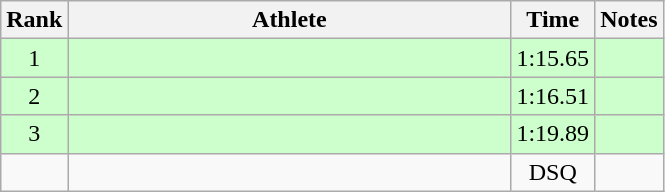<table class="wikitable" style="text-align:center">
<tr>
<th>Rank</th>
<th Style="width:18em">Athlete</th>
<th>Time</th>
<th>Notes</th>
</tr>
<tr style="background:#cfc">
<td>1</td>
<td style="text-align:left"></td>
<td>1:15.65</td>
<td></td>
</tr>
<tr style="background:#cfc">
<td>2</td>
<td style="text-align:left"></td>
<td>1:16.51</td>
<td></td>
</tr>
<tr style="background:#cfc">
<td>3</td>
<td style="text-align:left"></td>
<td>1:19.89</td>
<td></td>
</tr>
<tr>
<td></td>
<td style="text-align:left"></td>
<td>DSQ</td>
<td></td>
</tr>
</table>
